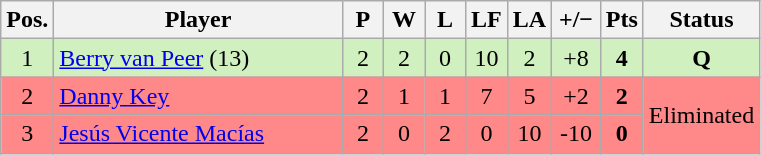<table class="wikitable" style="text-align:center; margin: 1em auto 1em auto, align:left">
<tr>
<th width=20>Pos.</th>
<th width=185>Player</th>
<th width=20>P</th>
<th width=20>W</th>
<th width=20>L</th>
<th width=20>LF</th>
<th width=20>LA</th>
<th width=25>+/−</th>
<th width=20>Pts</th>
<th width=70>Status</th>
</tr>
<tr style="background:#D0F0C0;">
<td>1</td>
<td align=left> <a href='#'>Berry van Peer</a> (13)</td>
<td>2</td>
<td>2</td>
<td>0</td>
<td>10</td>
<td>2</td>
<td>+8</td>
<td><strong>4</strong></td>
<td rowspan=1><strong>Q</strong></td>
</tr>
<tr style="background:#FF8888;">
<td>2</td>
<td align=left> <a href='#'>Danny Key</a></td>
<td>2</td>
<td>1</td>
<td>1</td>
<td>7</td>
<td>5</td>
<td>+2</td>
<td><strong>2</strong></td>
<td rowspan=2>Eliminated</td>
</tr>
<tr style="background:#FF8888;">
<td>3</td>
<td align=left> <a href='#'>Jesús Vicente Macías</a></td>
<td>2</td>
<td>0</td>
<td>2</td>
<td>0</td>
<td>10</td>
<td>-10</td>
<td><strong>0</strong></td>
</tr>
</table>
